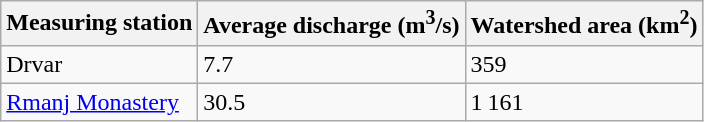<table class="wikitable">
<tr>
<th>Measuring station</th>
<th>Average discharge (m<sup>3</sup>/s)</th>
<th>Watershed area (km<sup>2</sup>)</th>
</tr>
<tr>
<td>Drvar</td>
<td>7.7</td>
<td>359</td>
</tr>
<tr>
<td><a href='#'>Rmanj Monastery</a></td>
<td>30.5</td>
<td>1 161</td>
</tr>
</table>
